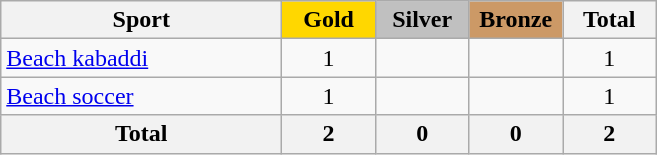<table class="wikitable sortable" style="text-align:center;">
<tr>
<th width=180>Sport</th>
<th scope="col" style="background:gold; width:55px;">Gold</th>
<th scope="col" style="background:silver; width:55px;">Silver</th>
<th scope="col" style="background:#cc9966; width:55px;">Bronze</th>
<th width=55>Total</th>
</tr>
<tr>
<td align=left><a href='#'>Beach kabaddi</a></td>
<td>1</td>
<td></td>
<td></td>
<td>1</td>
</tr>
<tr>
<td align=left><a href='#'>Beach soccer</a></td>
<td>1</td>
<td></td>
<td></td>
<td>1</td>
</tr>
<tr class="sortbottom">
<th>Total</th>
<th>2</th>
<th>0</th>
<th>0</th>
<th>2</th>
</tr>
</table>
